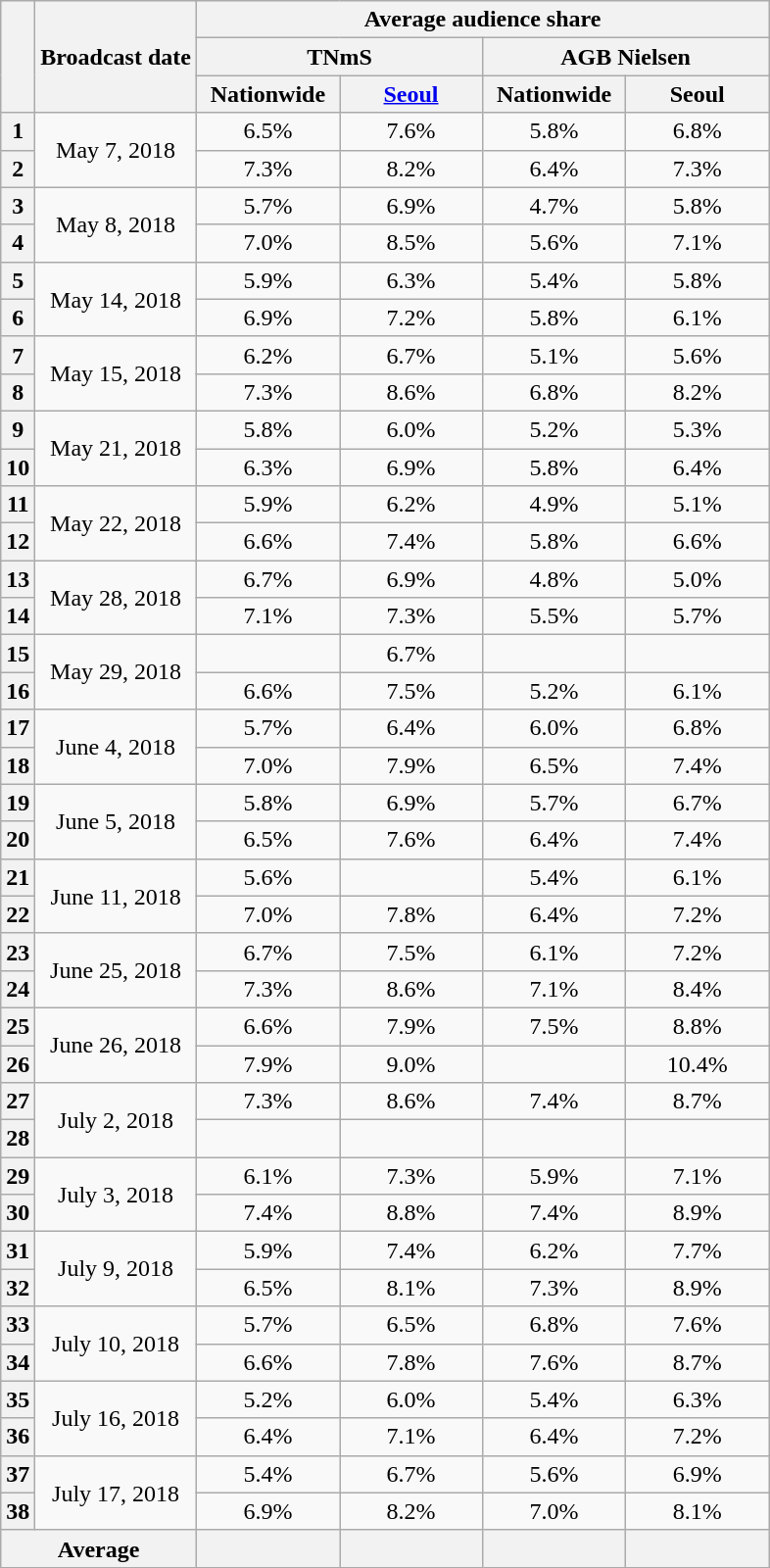<table class="wikitable" style="text-align:center">
<tr>
<th rowspan="3"></th>
<th rowspan="3">Broadcast date</th>
<th colspan="4">Average audience share</th>
</tr>
<tr>
<th colspan="2">TNmS</th>
<th colspan="2">AGB Nielsen</th>
</tr>
<tr>
<th width="90">Nationwide</th>
<th width="90"><a href='#'>Seoul</a></th>
<th width="90">Nationwide</th>
<th width="90">Seoul</th>
</tr>
<tr>
<th>1</th>
<td rowspan="2">May 7, 2018</td>
<td>6.5% </td>
<td>7.6%</td>
<td>5.8% </td>
<td>6.8% </td>
</tr>
<tr>
<th>2</th>
<td>7.3% </td>
<td>8.2%</td>
<td>6.4% </td>
<td>7.3% </td>
</tr>
<tr>
<th>3</th>
<td rowspan="2">May 8, 2018</td>
<td>5.7% </td>
<td>6.9%</td>
<td>4.7% </td>
<td>5.8% </td>
</tr>
<tr>
<th>4</th>
<td>7.0% </td>
<td>8.5%</td>
<td>5.6% </td>
<td>7.1% </td>
</tr>
<tr>
<th>5</th>
<td rowspan="2">May 14, 2018</td>
<td>5.9% </td>
<td>6.3%</td>
<td>5.4% </td>
<td>5.8% </td>
</tr>
<tr>
<th>6</th>
<td>6.9% </td>
<td>7.2%</td>
<td>5.8% </td>
<td>6.1% </td>
</tr>
<tr>
<th>7</th>
<td rowspan="2">May 15, 2018</td>
<td>6.2% </td>
<td>6.7%</td>
<td>5.1% </td>
<td>5.6% </td>
</tr>
<tr>
<th>8</th>
<td>7.3% </td>
<td>8.6%</td>
<td>6.8% </td>
<td>8.2% </td>
</tr>
<tr>
<th>9</th>
<td rowspan="2">May 21, 2018</td>
<td>5.8% </td>
<td>6.0%</td>
<td>5.2% </td>
<td>5.3% </td>
</tr>
<tr>
<th>10</th>
<td>6.3% </td>
<td>6.9%</td>
<td>5.8% </td>
<td>6.4% </td>
</tr>
<tr>
<th>11</th>
<td rowspan="2">May 22, 2018</td>
<td>5.9% </td>
<td>6.2%</td>
<td>4.9% </td>
<td>5.1% </td>
</tr>
<tr>
<th>12</th>
<td>6.6% </td>
<td>7.4%</td>
<td>5.8% </td>
<td>6.6% </td>
</tr>
<tr>
<th>13</th>
<td rowspan="2">May 28, 2018</td>
<td>6.7% </td>
<td>6.9%</td>
<td>4.8% </td>
<td>5.0% </td>
</tr>
<tr>
<th>14</th>
<td>7.1% </td>
<td>7.3%</td>
<td>5.5% </td>
<td>5.7% </td>
</tr>
<tr>
<th>15</th>
<td rowspan="2">May 29, 2018</td>
<td> </td>
<td>6.7%</td>
<td> </td>
<td> </td>
</tr>
<tr>
<th>16</th>
<td>6.6% </td>
<td>7.5%</td>
<td>5.2% </td>
<td>6.1% </td>
</tr>
<tr>
<th>17</th>
<td rowspan="2">June 4, 2018</td>
<td>5.7%</td>
<td>6.4%</td>
<td>6.0% </td>
<td>6.8% </td>
</tr>
<tr>
<th>18</th>
<td>7.0%</td>
<td>7.9%</td>
<td>6.5% </td>
<td>7.4% </td>
</tr>
<tr>
<th>19</th>
<td rowspan="2">June 5, 2018</td>
<td>5.8%</td>
<td>6.9%</td>
<td>5.7% </td>
<td>6.7% </td>
</tr>
<tr>
<th>20</th>
<td>6.5%</td>
<td>7.6%</td>
<td>6.4% </td>
<td>7.4% </td>
</tr>
<tr>
<th>21</th>
<td rowspan="2">June 11, 2018</td>
<td>5.6%</td>
<td></td>
<td>5.4% </td>
<td>6.1% </td>
</tr>
<tr>
<th>22</th>
<td>7.0%</td>
<td>7.8%</td>
<td>6.4% </td>
<td>7.2% </td>
</tr>
<tr>
<th>23</th>
<td rowspan="2">June 25, 2018</td>
<td>6.7%</td>
<td>7.5%</td>
<td>6.1% </td>
<td>7.2% </td>
</tr>
<tr>
<th>24</th>
<td>7.3%</td>
<td>8.6%</td>
<td>7.1% </td>
<td>8.4% </td>
</tr>
<tr>
<th>25</th>
<td rowspan="2">June 26, 2018</td>
<td>6.6%</td>
<td>7.9%</td>
<td>7.5% </td>
<td>8.8% </td>
</tr>
<tr>
<th>26</th>
<td>7.9%</td>
<td>9.0%</td>
<td> </td>
<td>10.4% </td>
</tr>
<tr>
<th>27</th>
<td rowspan="2">July 2, 2018</td>
<td>7.3%</td>
<td>8.6%</td>
<td>7.4% </td>
<td>8.7% </td>
</tr>
<tr>
<th>28</th>
<td></td>
<td></td>
<td> </td>
<td> </td>
</tr>
<tr>
<th>29</th>
<td rowspan="2">July 3, 2018</td>
<td>6.1%</td>
<td>7.3%</td>
<td>5.9% </td>
<td>7.1% </td>
</tr>
<tr>
<th>30</th>
<td>7.4%</td>
<td>8.8%</td>
<td>7.4% </td>
<td>8.9% </td>
</tr>
<tr>
<th>31</th>
<td rowspan="2">July 9, 2018</td>
<td>5.9%</td>
<td>7.4%</td>
<td>6.2% </td>
<td>7.7% </td>
</tr>
<tr>
<th>32</th>
<td>6.5%</td>
<td>8.1%</td>
<td>7.3% </td>
<td>8.9% </td>
</tr>
<tr>
<th>33</th>
<td rowspan="2">July 10, 2018</td>
<td>5.7%</td>
<td>6.5%</td>
<td>6.8% </td>
<td>7.6% </td>
</tr>
<tr>
<th>34</th>
<td>6.6%</td>
<td>7.8%</td>
<td>7.6% </td>
<td>8.7% </td>
</tr>
<tr>
<th>35</th>
<td rowspan="2">July 16, 2018</td>
<td>5.2%</td>
<td>6.0%</td>
<td>5.4% </td>
<td>6.3% </td>
</tr>
<tr>
<th>36</th>
<td>6.4%</td>
<td>7.1%</td>
<td>6.4% </td>
<td>7.2% </td>
</tr>
<tr>
<th>37</th>
<td rowspan="2">July 17, 2018</td>
<td>5.4%</td>
<td>6.7%</td>
<td>5.6% </td>
<td>6.9% </td>
</tr>
<tr>
<th>38</th>
<td>6.9%</td>
<td>8.2%</td>
<td>7.0% </td>
<td>8.1% </td>
</tr>
<tr>
<th colspan="2">Average</th>
<th></th>
<th></th>
<th></th>
<th></th>
</tr>
</table>
